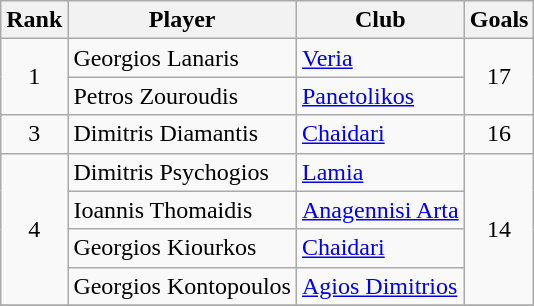<table class="wikitable" style="text-align:center">
<tr>
<th>Rank</th>
<th>Player</th>
<th>Club</th>
<th>Goals</th>
</tr>
<tr>
<td rowspan="2">1</td>
<td align="left"> Georgios Lanaris</td>
<td align="left"><a href='#'>Veria</a></td>
<td rowspan="2">17</td>
</tr>
<tr>
<td align="left"> Petros Zouroudis</td>
<td align="left"><a href='#'>Panetolikos</a></td>
</tr>
<tr>
<td>3</td>
<td align="left"> Dimitris Diamantis</td>
<td align="left"><a href='#'>Chaidari</a></td>
<td>16</td>
</tr>
<tr>
<td rowspan="4">4</td>
<td align="left"> Dimitris Psychogios</td>
<td align="left"><a href='#'>Lamia</a></td>
<td rowspan="4">14</td>
</tr>
<tr>
<td align="left"> Ioannis Thomaidis</td>
<td align="left"><a href='#'>Anagennisi Arta</a></td>
</tr>
<tr>
<td align="left"> Georgios Kiourkos</td>
<td align="left"><a href='#'>Chaidari</a></td>
</tr>
<tr>
<td align="left"> Georgios Kontopoulos</td>
<td align="left"><a href='#'>Agios Dimitrios</a></td>
</tr>
<tr>
</tr>
</table>
